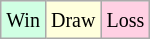<table class="wikitable">
<tr>
<td style="background-color: #d0ffe3;"><small>Win</small></td>
<td style="background-color: #ffffdd;"><small>Draw</small></td>
<td style="background-color: #ffd0e3;"><small>Loss</small></td>
</tr>
</table>
